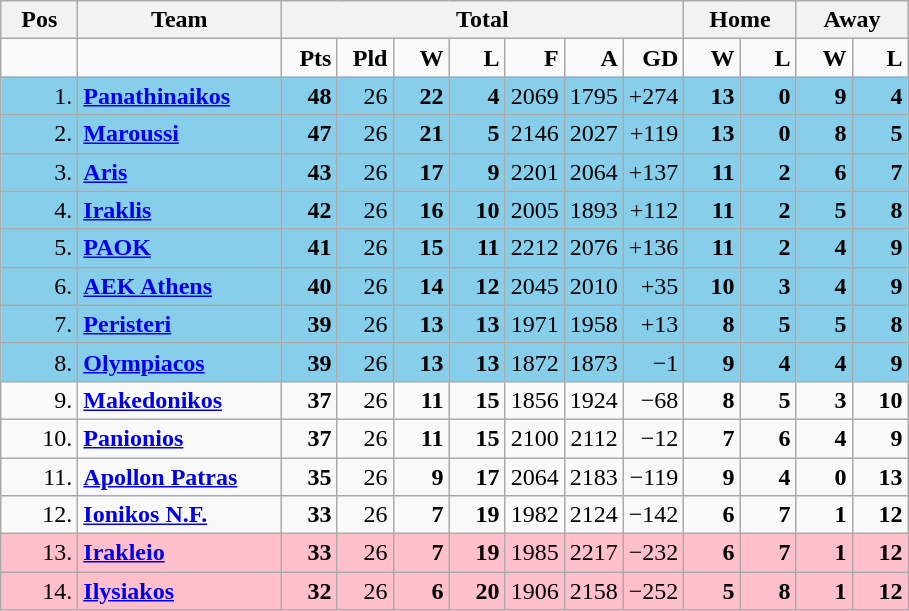<table class="wikitable" style="text-align: right;">
<tr>
<th width="44">Pos</th>
<th width="128">Team</th>
<th colspan=7>Total</th>
<th colspan=2>Home</th>
<th colspan=2>Away</th>
</tr>
<tr>
<td></td>
<td></td>
<td width="30"><strong>Pts</strong></td>
<td width="30"><strong>Pld</strong></td>
<td width="30"><strong>W</strong></td>
<td width="30"><strong>L</strong></td>
<td width="30"><strong>F</strong></td>
<td width="30"><strong>A</strong></td>
<td width="30"><strong>GD</strong></td>
<td width="30"><strong>W</strong></td>
<td width="30"><strong>L</strong></td>
<td width="30"><strong>W</strong></td>
<td width="30"><strong>L</strong></td>
</tr>
<tr bgcolor="87ceeb">
<td>1.</td>
<td align="left"><strong><a href='#'>Panathinaikos</a></strong></td>
<td><strong>48</strong></td>
<td>26</td>
<td><strong>22</strong></td>
<td><strong>4</strong></td>
<td>2069</td>
<td>1795</td>
<td>+274</td>
<td><strong>13</strong></td>
<td><strong>0</strong></td>
<td><strong>9</strong></td>
<td><strong>4</strong></td>
</tr>
<tr bgcolor="87ceeb">
<td>2.</td>
<td align="left"><strong><a href='#'>Maroussi</a></strong></td>
<td><strong>47</strong></td>
<td>26</td>
<td><strong>21</strong></td>
<td><strong>5</strong></td>
<td>2146</td>
<td>2027</td>
<td>+119</td>
<td><strong>13</strong></td>
<td><strong>0</strong></td>
<td><strong>8</strong></td>
<td><strong>5</strong></td>
</tr>
<tr bgcolor="87ceeb">
<td>3.</td>
<td align="left"><strong><a href='#'>Aris</a></strong></td>
<td><strong>43</strong></td>
<td>26</td>
<td><strong>17</strong></td>
<td><strong>9</strong></td>
<td>2201</td>
<td>2064</td>
<td>+137</td>
<td><strong>11</strong></td>
<td><strong>2</strong></td>
<td><strong>6</strong></td>
<td><strong>7</strong></td>
</tr>
<tr bgcolor="87ceeb">
<td>4.</td>
<td align="left"><strong><a href='#'>Iraklis</a></strong></td>
<td><strong>42</strong></td>
<td>26</td>
<td><strong>16</strong></td>
<td><strong>10</strong></td>
<td>2005</td>
<td>1893</td>
<td>+112</td>
<td><strong>11</strong></td>
<td><strong>2</strong></td>
<td><strong>5</strong></td>
<td><strong>8</strong></td>
</tr>
<tr bgcolor="87ceeb">
<td>5.</td>
<td align="left"><strong><a href='#'>PAOK</a></strong></td>
<td><strong>41</strong></td>
<td>26</td>
<td><strong>15</strong></td>
<td><strong>11</strong></td>
<td>2212</td>
<td>2076</td>
<td>+136</td>
<td><strong>11</strong></td>
<td><strong>2</strong></td>
<td><strong>4</strong></td>
<td><strong>9</strong></td>
</tr>
<tr bgcolor="87ceeb">
<td>6.</td>
<td align="left"><strong><a href='#'>AEK Athens</a></strong></td>
<td><strong>40</strong></td>
<td>26</td>
<td><strong>14</strong></td>
<td><strong>12</strong></td>
<td>2045</td>
<td>2010</td>
<td>+35</td>
<td><strong>10</strong></td>
<td><strong>3</strong></td>
<td><strong>4</strong></td>
<td><strong>9</strong></td>
</tr>
<tr bgcolor="87ceeb">
<td>7.</td>
<td align="left"><strong><a href='#'>Peristeri</a></strong></td>
<td><strong>39</strong></td>
<td>26</td>
<td><strong>13</strong></td>
<td><strong>13</strong></td>
<td>1971</td>
<td>1958</td>
<td>+13</td>
<td><strong>8</strong></td>
<td><strong>5</strong></td>
<td><strong>5</strong></td>
<td><strong>8</strong></td>
</tr>
<tr bgcolor="87ceeb">
<td>8.</td>
<td align="left"><strong><a href='#'>Olympiacos</a></strong></td>
<td><strong>39</strong></td>
<td>26</td>
<td><strong>13</strong></td>
<td><strong>13</strong></td>
<td>1872</td>
<td>1873</td>
<td>−1</td>
<td><strong>9</strong></td>
<td><strong>4</strong></td>
<td><strong>4</strong></td>
<td><strong>9</strong></td>
</tr>
<tr>
<td>9.</td>
<td align="left"><strong><a href='#'>Makedonikos</a></strong></td>
<td><strong>37</strong></td>
<td>26</td>
<td><strong>11</strong></td>
<td><strong>15</strong></td>
<td>1856</td>
<td>1924</td>
<td>−68</td>
<td><strong>8</strong></td>
<td><strong>5</strong></td>
<td><strong>3</strong></td>
<td><strong>10</strong></td>
</tr>
<tr>
<td>10.</td>
<td align="left"><strong><a href='#'>Panionios</a></strong></td>
<td><strong>37</strong></td>
<td>26</td>
<td><strong>11</strong></td>
<td><strong>15</strong></td>
<td>2100</td>
<td>2112</td>
<td>−12</td>
<td><strong>7</strong></td>
<td><strong>6</strong></td>
<td><strong>4</strong></td>
<td><strong>9</strong></td>
</tr>
<tr>
<td>11.</td>
<td align="left"><strong><a href='#'>Apollon Patras</a></strong></td>
<td><strong>35</strong></td>
<td>26</td>
<td><strong>9</strong></td>
<td><strong>17</strong></td>
<td>2064</td>
<td>2183</td>
<td>−119</td>
<td><strong>9</strong></td>
<td><strong>4</strong></td>
<td><strong>0</strong></td>
<td><strong>13</strong></td>
</tr>
<tr>
<td>12.</td>
<td align="left"><strong><a href='#'>Ionikos N.F.</a></strong></td>
<td><strong>33</strong></td>
<td>26</td>
<td><strong>7</strong></td>
<td><strong>19</strong></td>
<td>1982</td>
<td>2124</td>
<td>−142</td>
<td><strong>6</strong></td>
<td><strong>7</strong></td>
<td><strong>1</strong></td>
<td><strong>12</strong></td>
</tr>
<tr bgcolor="ffc0cb">
<td>13.</td>
<td align="left"><strong><a href='#'>Irakleio</a></strong></td>
<td><strong>33</strong></td>
<td>26</td>
<td><strong>7</strong></td>
<td><strong>19</strong></td>
<td>1985</td>
<td>2217</td>
<td>−232</td>
<td><strong>6</strong></td>
<td><strong>7</strong></td>
<td><strong>1</strong></td>
<td><strong>12</strong></td>
</tr>
<tr bgcolor="ffc0cb">
<td>14.</td>
<td align="left"><strong><a href='#'>Ilysiakos</a></strong></td>
<td><strong>32</strong></td>
<td>26</td>
<td><strong>6</strong></td>
<td><strong>20</strong></td>
<td>1906</td>
<td>2158</td>
<td>−252</td>
<td><strong>5</strong></td>
<td><strong>8</strong></td>
<td><strong>1</strong></td>
<td><strong>12</strong></td>
</tr>
</table>
